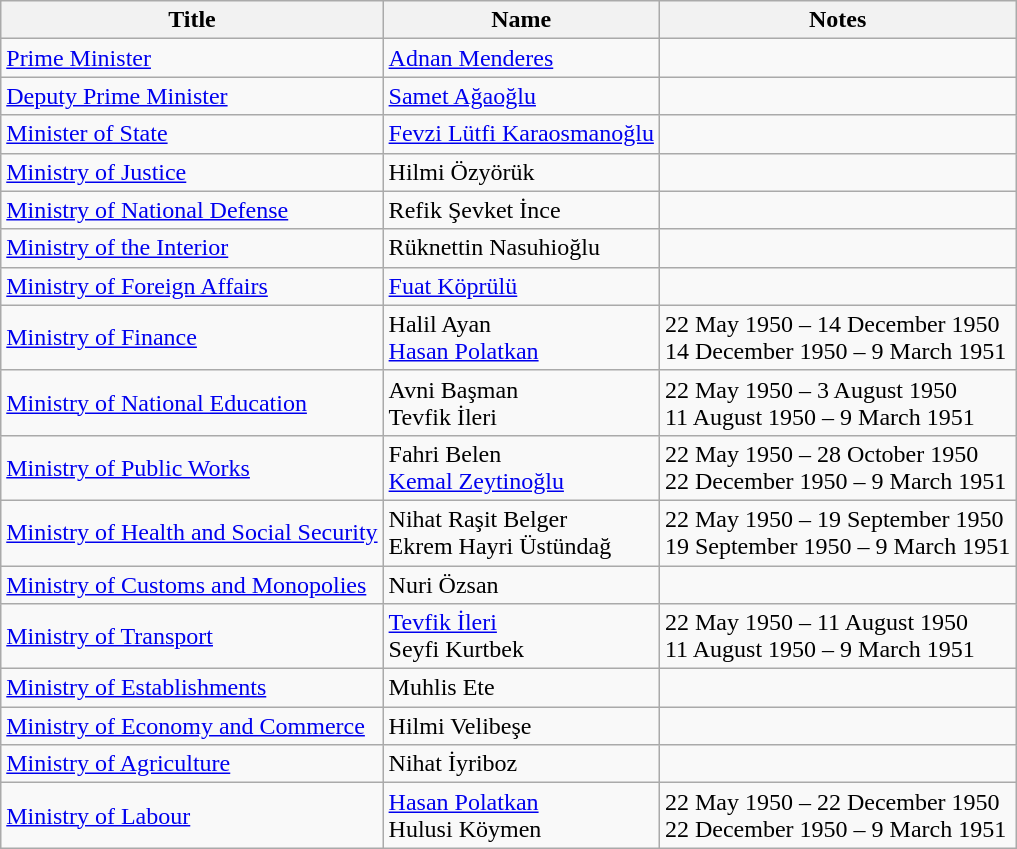<table class="wikitable">
<tr>
<th>Title</th>
<th>Name</th>
<th>Notes</th>
</tr>
<tr>
<td><a href='#'>Prime Minister</a></td>
<td><a href='#'>Adnan Menderes</a></td>
<td></td>
</tr>
<tr>
<td><a href='#'>Deputy Prime Minister</a></td>
<td><a href='#'>Samet Ağaoğlu</a></td>
<td></td>
</tr>
<tr>
<td><a href='#'>Minister of State</a></td>
<td><a href='#'>Fevzi Lütfi Karaosmanoğlu</a></td>
<td></td>
</tr>
<tr>
<td><a href='#'>Ministry of Justice</a></td>
<td>Hilmi Özyörük</td>
<td></td>
</tr>
<tr>
<td><a href='#'>Ministry of National Defense</a></td>
<td>Refik Şevket İnce</td>
<td></td>
</tr>
<tr>
<td><a href='#'>Ministry of the Interior</a></td>
<td>Rüknettin Nasuhioğlu</td>
<td></td>
</tr>
<tr>
<td><a href='#'>Ministry of Foreign Affairs</a></td>
<td><a href='#'>Fuat Köprülü</a></td>
<td></td>
</tr>
<tr>
<td><a href='#'>Ministry of Finance</a></td>
<td>Halil Ayan<br><a href='#'>Hasan Polatkan</a></td>
<td>22 May 1950 – 14 December 1950<br>14 December 1950 – 9 March 1951</td>
</tr>
<tr>
<td><a href='#'>Ministry of National Education</a></td>
<td>Avni Başman<br> Tevfik İleri</td>
<td>22 May 1950 – 3 August 1950<br>11 August 1950 – 9 March 1951</td>
</tr>
<tr>
<td><a href='#'>Ministry of Public Works</a></td>
<td>Fahri Belen<br><a href='#'>Kemal Zeytinoğlu</a></td>
<td>22 May 1950 – 28 October 1950<br>22 December 1950 – 9 March 1951</td>
</tr>
<tr>
<td><a href='#'>Ministry of Health and Social Security</a></td>
<td>Nihat Raşit Belger<br>Ekrem Hayri Üstündağ</td>
<td>22 May 1950 – 19 September 1950<br> 19 September 1950 – 9 March 1951</td>
</tr>
<tr>
<td><a href='#'>Ministry of Customs and Monopolies</a></td>
<td>Nuri Özsan</td>
<td></td>
</tr>
<tr>
<td><a href='#'>Ministry of Transport</a></td>
<td><a href='#'>Tevfik İleri</a><br> Seyfi Kurtbek</td>
<td>22 May 1950 – 11 August 1950<br>11 August 1950 – 9 March 1951</td>
</tr>
<tr>
<td><a href='#'>Ministry of Establishments</a></td>
<td>Muhlis Ete</td>
<td></td>
</tr>
<tr>
<td><a href='#'>Ministry of Economy and Commerce</a></td>
<td>Hilmi Velibeşe</td>
<td></td>
</tr>
<tr>
<td><a href='#'>Ministry of Agriculture</a></td>
<td>Nihat İyriboz</td>
<td></td>
</tr>
<tr>
<td><a href='#'>Ministry of Labour</a></td>
<td><a href='#'>Hasan Polatkan</a><br>Hulusi Köymen</td>
<td>22 May 1950 – 22 December 1950<br>22 December 1950 – 9 March 1951</td>
</tr>
</table>
